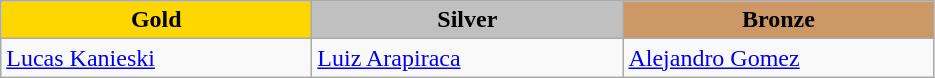<table class="wikitable" style="text-align:left">
<tr align="center">
<td width=200 bgcolor=gold><strong>Gold</strong></td>
<td width=200 bgcolor=silver><strong>Silver</strong></td>
<td width=200 bgcolor=CC9966><strong>Bronze</strong></td>
</tr>
<tr>
<td><a href='#'>Lucas Kanieski</a><br><em></em></td>
<td><a href='#'>Luiz Arapiraca</a><br><em></em></td>
<td><a href='#'>Alejandro Gomez</a><br><em></em></td>
</tr>
</table>
